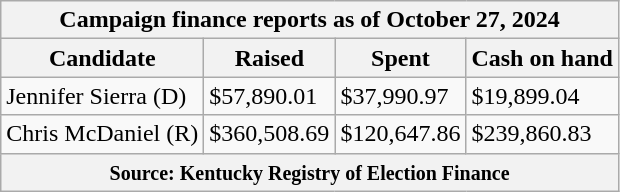<table class="wikitable sortable">
<tr>
<th colspan=4>Campaign finance reports as of October 27, 2024</th>
</tr>
<tr style="text-align:center;">
<th>Candidate</th>
<th>Raised</th>
<th>Spent</th>
<th>Cash on hand</th>
</tr>
<tr>
<td>Jennifer Sierra (D)</td>
<td>$57,890.01</td>
<td>$37,990.97</td>
<td>$19,899.04</td>
</tr>
<tr>
<td>Chris McDaniel (R)</td>
<td>$360,508.69</td>
<td>$120,647.86</td>
<td>$239,860.83</td>
</tr>
<tr>
<th colspan="4"><small>Source: Kentucky Registry of Election Finance</small></th>
</tr>
</table>
